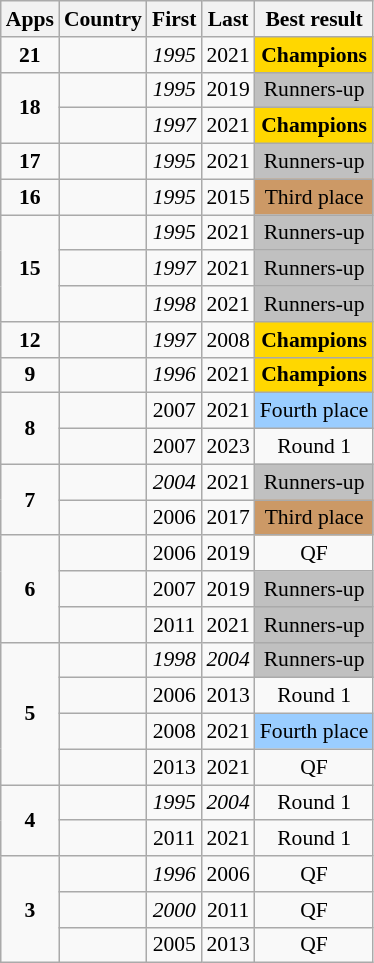<table class="wikitable" style="font-size:90%; text-align:center;">
<tr>
<th>Apps</th>
<th>Country</th>
<th>First</th>
<th>Last</th>
<th>Best result</th>
</tr>
<tr>
<td><strong>21</strong></td>
<td align=left></td>
<td><em>1995</em></td>
<td>2021</td>
<td bgcolor=gold><strong>Champions</strong></td>
</tr>
<tr>
<td rowspan=2><strong>18</strong></td>
<td align=left></td>
<td><em>1995</em></td>
<td>2019</td>
<td bgcolor=silver>Runners-up</td>
</tr>
<tr>
<td align=left></td>
<td><em>1997</em></td>
<td>2021</td>
<td bgcolor=gold><strong>Champions</strong></td>
</tr>
<tr>
<td><strong>17</strong></td>
<td align=left></td>
<td><em>1995</em></td>
<td>2021</td>
<td bgcolor=silver>Runners-up</td>
</tr>
<tr>
<td><strong>16</strong></td>
<td align=left></td>
<td><em>1995</em></td>
<td>2015</td>
<td bgcolor=#cc9966>Third place</td>
</tr>
<tr>
<td rowspan=3><strong>15</strong></td>
<td align=left></td>
<td><em>1995</em></td>
<td>2021</td>
<td bgcolor=silver>Runners-up</td>
</tr>
<tr>
<td align=left></td>
<td><em>1997</em></td>
<td>2021</td>
<td bgcolor=silver>Runners-up</td>
</tr>
<tr>
<td align=left></td>
<td><em>1998</em></td>
<td>2021</td>
<td bgcolor=silver>Runners-up</td>
</tr>
<tr>
<td><strong>12</strong></td>
<td align=left></td>
<td><em>1997</em></td>
<td>2008</td>
<td bgcolor=gold><strong>Champions</strong></td>
</tr>
<tr>
<td><strong>9</strong></td>
<td align=left></td>
<td><em>1996</em></td>
<td>2021</td>
<td bgcolor=gold><strong>Champions</strong></td>
</tr>
<tr>
<td rowspan=2><strong>8</strong></td>
<td align=left></td>
<td>2007</td>
<td>2021</td>
<td bgcolor=#9acdff>Fourth place</td>
</tr>
<tr>
<td align=left></td>
<td>2007</td>
<td>2023</td>
<td>Round 1</td>
</tr>
<tr>
<td rowspan=2><strong>7</strong></td>
<td align=left></td>
<td><em>2004</em></td>
<td>2021</td>
<td bgcolor=silver>Runners-up</td>
</tr>
<tr>
<td align=left></td>
<td>2006</td>
<td>2017</td>
<td bgcolor=#cc9966>Third place</td>
</tr>
<tr>
<td rowspan=3><strong>6</strong></td>
<td align=left></td>
<td>2006</td>
<td>2019</td>
<td>QF</td>
</tr>
<tr>
<td align=left></td>
<td>2007</td>
<td>2019</td>
<td bgcolor=silver>Runners-up</td>
</tr>
<tr>
<td align=left></td>
<td>2011</td>
<td>2021</td>
<td bgcolor=silver>Runners-up</td>
</tr>
<tr>
<td rowspan=4><strong>5</strong></td>
<td align=left></td>
<td><em>1998</em></td>
<td><em>2004</em></td>
<td bgcolor=silver>Runners-up</td>
</tr>
<tr>
<td align=left></td>
<td>2006</td>
<td>2013</td>
<td>Round 1</td>
</tr>
<tr>
<td align=left></td>
<td>2008</td>
<td>2021</td>
<td bgcolor=#9acdff>Fourth place</td>
</tr>
<tr>
<td align=left></td>
<td>2013</td>
<td>2021</td>
<td>QF</td>
</tr>
<tr>
<td rowspan=2><strong>4</strong></td>
<td align=left></td>
<td><em>1995</em></td>
<td><em>2004</em></td>
<td>Round 1</td>
</tr>
<tr>
<td align=left></td>
<td>2011</td>
<td>2021</td>
<td>Round 1</td>
</tr>
<tr>
<td rowspan=3><strong>3</strong></td>
<td align=left></td>
<td><em>1996</em></td>
<td>2006</td>
<td>QF</td>
</tr>
<tr>
<td align=left></td>
<td><em>2000</em></td>
<td>2011</td>
<td>QF</td>
</tr>
<tr>
<td align=left></td>
<td>2005</td>
<td>2013</td>
<td>QF</td>
</tr>
</table>
